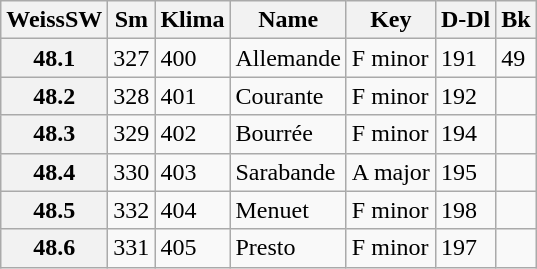<table border="1" class="wikitable sortable">
<tr>
<th data-sort-type="number">WeissSW</th>
<th>Sm</th>
<th>Klima</th>
<th class="unsortable">Name</th>
<th class="unsortable">Key</th>
<th>D-Dl</th>
<th>Bk</th>
</tr>
<tr>
<th data-sort-value="1">48.1</th>
<td>327</td>
<td>400</td>
<td>Allemande</td>
<td>F minor</td>
<td>191</td>
<td>49</td>
</tr>
<tr>
<th data-sort-value="2">48.2</th>
<td>328</td>
<td>401</td>
<td>Courante</td>
<td>F minor</td>
<td>192</td>
<td></td>
</tr>
<tr>
<th data-sort-value="3">48.3</th>
<td>329</td>
<td>402</td>
<td>Bourrée</td>
<td>F minor</td>
<td>194</td>
<td></td>
</tr>
<tr>
<th data-sort-value="4">48.4</th>
<td>330</td>
<td>403</td>
<td>Sarabande</td>
<td>A major</td>
<td>195</td>
<td></td>
</tr>
<tr>
<th data-sort-value="5">48.5</th>
<td>332</td>
<td>404</td>
<td>Menuet</td>
<td>F minor</td>
<td>198</td>
<td></td>
</tr>
<tr>
<th data-sort-value="6">48.6</th>
<td>331</td>
<td>405</td>
<td>Presto</td>
<td>F minor</td>
<td>197</td>
<td></td>
</tr>
</table>
